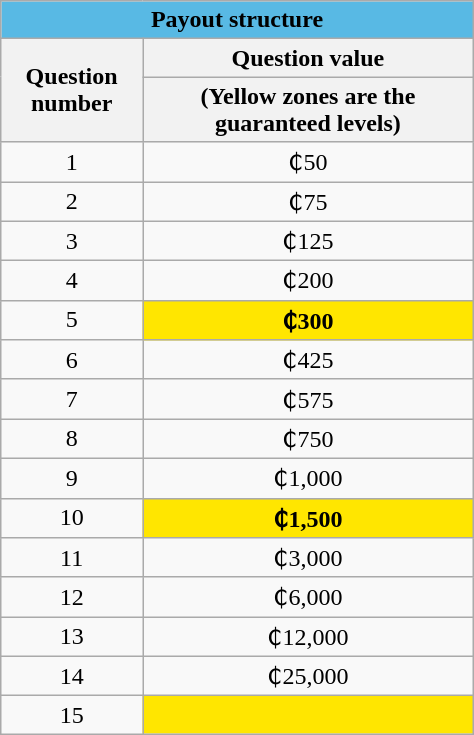<table class="wikitable" style="text-align:center; border:1px;; cellpadding:2; cellspacing:0; width:25%;">
<tr>
<th colspan="2" style="background: #58B9E4">Payout structure</th>
</tr>
<tr>
<th rowspan=2 style="width: 30%">Question number</th>
<th>Question value</th>
</tr>
<tr>
<th style="width: 70%">(Yellow zones are the guaranteed levels)</th>
</tr>
<tr>
<td>1</td>
<td>₵50</td>
</tr>
<tr>
<td>2</td>
<td>₵75</td>
</tr>
<tr>
<td>3</td>
<td>₵125</td>
</tr>
<tr>
<td>4</td>
<td>₵200</td>
</tr>
<tr>
<td>5</td>
<td style="background: #FFE600"><strong>₵300</strong></td>
</tr>
<tr>
<td>6</td>
<td>₵425</td>
</tr>
<tr>
<td>7</td>
<td>₵575</td>
</tr>
<tr>
<td>8</td>
<td>₵750</td>
</tr>
<tr>
<td>9</td>
<td>₵1,000</td>
</tr>
<tr>
<td>10</td>
<td style="background: #FFE600"><strong>₵1,500</strong></td>
</tr>
<tr>
<td>11</td>
<td>₵3,000</td>
</tr>
<tr>
<td>12</td>
<td>₵6,000</td>
</tr>
<tr>
<td>13</td>
<td>₵12,000</td>
</tr>
<tr>
<td>14</td>
<td>₵25,000</td>
</tr>
<tr>
<td>15</td>
<td style="background: #FFE600"><strong></strong></td>
</tr>
</table>
